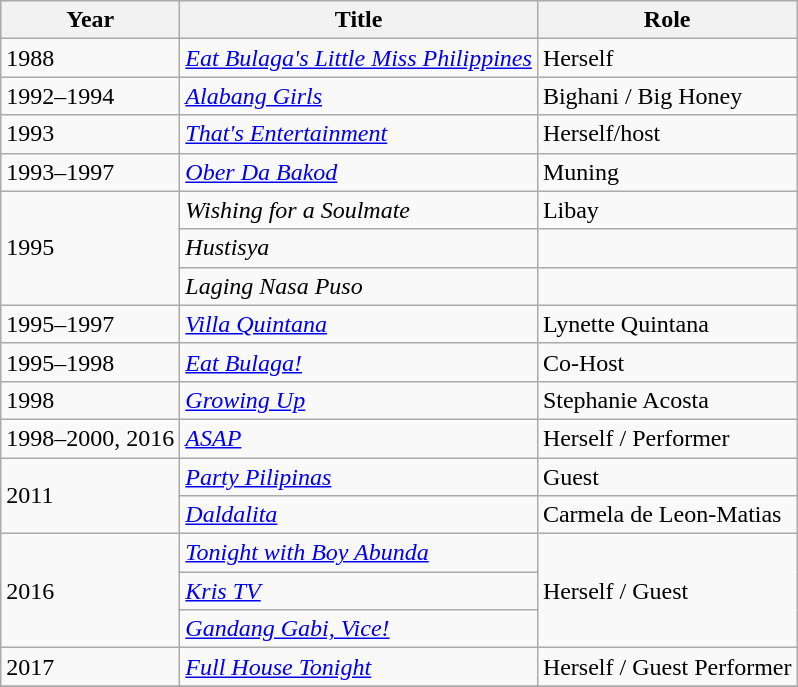<table class="wikitable sortable">
<tr>
<th>Year</th>
<th>Title</th>
<th>Role</th>
</tr>
<tr>
<td>1988</td>
<td><em><a href='#'>Eat Bulaga's Little Miss Philippines</a></em></td>
<td>Herself</td>
</tr>
<tr>
<td>1992–1994</td>
<td><em><a href='#'>Alabang Girls</a></em></td>
<td>Bighani / Big Honey</td>
</tr>
<tr>
<td>1993</td>
<td><em><a href='#'>That's Entertainment</a></em></td>
<td>Herself/host</td>
</tr>
<tr>
<td>1993–1997</td>
<td><em><a href='#'>Ober Da Bakod</a></em></td>
<td>Muning</td>
</tr>
<tr>
<td rowspan="3">1995</td>
<td><em>Wishing for a Soulmate</em></td>
<td>Libay</td>
</tr>
<tr>
<td><em>Hustisya</em></td>
<td></td>
</tr>
<tr>
<td><em>Laging Nasa Puso</em></td>
<td></td>
</tr>
<tr>
<td>1995–1997</td>
<td><em><a href='#'>Villa Quintana</a></em></td>
<td>Lynette Quintana</td>
</tr>
<tr>
<td>1995–1998</td>
<td><em><a href='#'>Eat Bulaga!</a></em></td>
<td>Co-Host</td>
</tr>
<tr>
<td>1998</td>
<td><em><a href='#'>Growing Up</a></em></td>
<td>Stephanie Acosta</td>
</tr>
<tr>
<td>1998–2000, 2016</td>
<td><em><a href='#'>ASAP</a></em></td>
<td>Herself / Performer</td>
</tr>
<tr>
<td rowspan="2">2011</td>
<td><em><a href='#'>Party Pilipinas</a></em></td>
<td>Guest</td>
</tr>
<tr>
<td><em><a href='#'>Daldalita</a></em></td>
<td>Carmela de Leon-Matias</td>
</tr>
<tr>
<td rowspan="3">2016</td>
<td><em><a href='#'>Tonight with Boy Abunda</a></em></td>
<td rowspan="3">Herself / Guest</td>
</tr>
<tr>
<td><em><a href='#'>Kris TV</a></em></td>
</tr>
<tr>
<td><em><a href='#'>Gandang Gabi, Vice!</a></em></td>
</tr>
<tr>
<td>2017</td>
<td><em><a href='#'>Full House Tonight</a></em></td>
<td>Herself / Guest Performer</td>
</tr>
<tr>
</tr>
</table>
